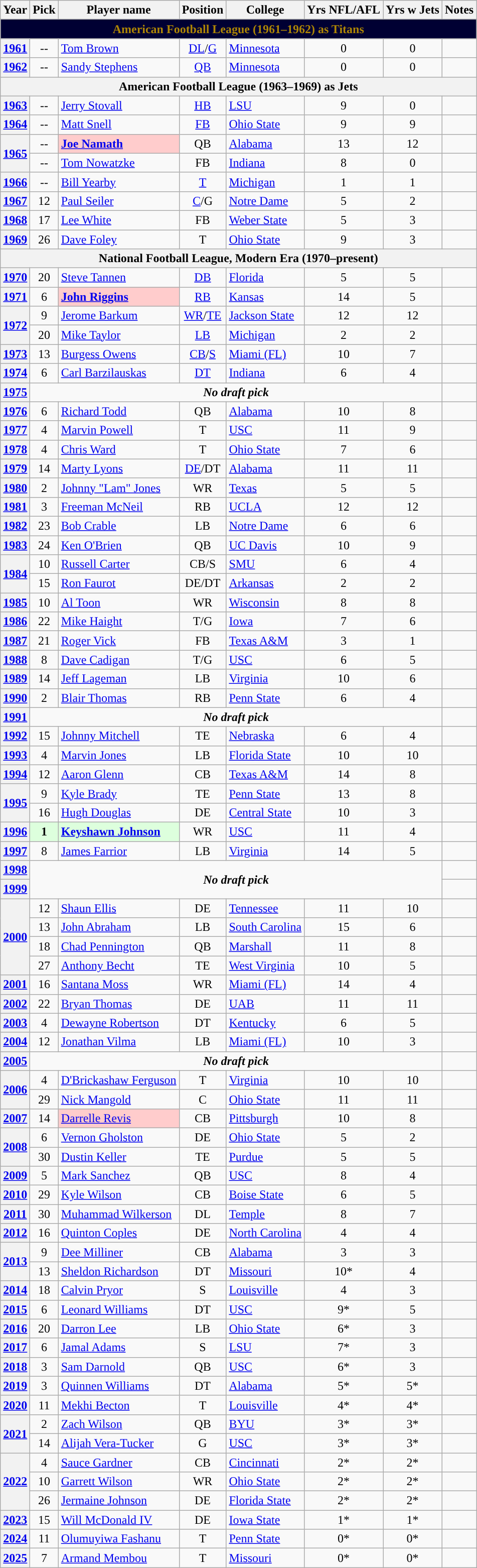<table class="wikitable sortable">
<tr>
<th scope="col">Year</th>
<th scope="col">Pick</th>
<th scope="col">Player name</th>
<th scope="col">Position</th>
<th scope="col">College</th>
<th scope="col">Yrs NFL/AFL</th>
<th scope="col">Yrs w Jets</th>
<th scope="col" class="unsortable">Notes</th>
</tr>
<tr>
<th colspan="8" align="center" style="background:#000033; color:#AD8505;"><strong>American Football League (1961–1962) as Titans</strong></th>
</tr>
<tr>
<th align="center"><a href='#'>1961</a></th>
<td align="center">--</td>
<td><a href='#'>Tom Brown</a></td>
<td align="center"><a href='#'>DL</a>/<a href='#'>G</a></td>
<td><a href='#'>Minnesota</a></td>
<td align="center">0</td>
<td align="center">0</td>
<td align="center"></td>
</tr>
<tr>
<th align="center"><a href='#'>1962</a></th>
<td align="center">--</td>
<td><a href='#'>Sandy Stephens</a></td>
<td align="center"><a href='#'>QB</a></td>
<td><a href='#'>Minnesota</a></td>
<td align="center">0</td>
<td align="center">0</td>
<td align="center"></td>
</tr>
<tr>
<th colspan="8" align="center"><strong>American Football League (1963–1969) as Jets</strong></th>
</tr>
<tr>
<th align="center"><a href='#'>1963</a></th>
<td align="center">--</td>
<td><a href='#'>Jerry Stovall</a></td>
<td align="center"><a href='#'>HB</a></td>
<td><a href='#'>LSU</a></td>
<td align="center">9</td>
<td align="center">0</td>
<td align="center"></td>
</tr>
<tr>
<th align="center"><a href='#'>1964</a></th>
<td align="center">--</td>
<td><a href='#'>Matt Snell</a></td>
<td align="center"><a href='#'>FB</a></td>
<td><a href='#'>Ohio State</a></td>
<td align="center">9</td>
<td align="center">9</td>
<td align="center"></td>
</tr>
<tr>
<th rowspan="2" align="center"><a href='#'>1965</a></th>
<td align="center">--</td>
<td style="background-color: #FFCCCC;"><strong><a href='#'>Joe Namath</a></strong></td>
<td align="center">QB</td>
<td><a href='#'>Alabama</a></td>
<td align="center">13</td>
<td align="center">12</td>
<td align="center"></td>
</tr>
<tr>
<td align="center">--</td>
<td><a href='#'>Tom Nowatzke</a></td>
<td align="center">FB</td>
<td><a href='#'>Indiana</a></td>
<td align="center">8</td>
<td align="center">0</td>
<td align="center"></td>
</tr>
<tr>
<th align="center"><a href='#'>1966</a></th>
<td align="center">--</td>
<td><a href='#'>Bill Yearby</a></td>
<td align="center"><a href='#'>T</a></td>
<td><a href='#'>Michigan</a></td>
<td align="center">1</td>
<td align="center">1</td>
<td align="center"></td>
</tr>
<tr>
<th align="center"><a href='#'>1967</a></th>
<td align="center">12</td>
<td><a href='#'>Paul Seiler</a></td>
<td align="center"><a href='#'>C</a>/G</td>
<td><a href='#'>Notre Dame</a></td>
<td align="center">5</td>
<td align="center">2</td>
<td align="center"></td>
</tr>
<tr>
<th align="center"><a href='#'>1968</a></th>
<td align="center">17</td>
<td><a href='#'>Lee White</a></td>
<td align="center">FB</td>
<td><a href='#'>Weber State</a></td>
<td align="center">5</td>
<td align="center">3</td>
<td align="center"></td>
</tr>
<tr>
<th align="center"><a href='#'>1969</a></th>
<td align="center">26</td>
<td><a href='#'>Dave Foley</a></td>
<td align="center">T</td>
<td><a href='#'>Ohio State</a></td>
<td align="center">9</td>
<td align="center">3</td>
<td align="center"></td>
</tr>
<tr>
<th colspan="8" align="center"><strong>National Football League, Modern Era (1970–present)</strong></th>
</tr>
<tr>
<th align="center"><a href='#'>1970</a></th>
<td align="center">20</td>
<td><a href='#'>Steve Tannen</a></td>
<td align="center"><a href='#'>DB</a></td>
<td><a href='#'>Florida</a></td>
<td align="center">5</td>
<td align="center">5</td>
<td align="center"></td>
</tr>
<tr>
<th align="center"><a href='#'>1971</a></th>
<td align="center">6</td>
<td style="background-color: #FFCCCC;"><strong><a href='#'>John Riggins</a></strong></td>
<td align="center"><a href='#'>RB</a></td>
<td><a href='#'>Kansas</a></td>
<td align="center">14</td>
<td align="center">5</td>
<td align="center"></td>
</tr>
<tr>
<th rowspan="2" align="center"><a href='#'>1972</a></th>
<td align="center">9</td>
<td><a href='#'>Jerome Barkum</a></td>
<td align="center"><a href='#'>WR</a>/<a href='#'>TE</a></td>
<td><a href='#'>Jackson State</a></td>
<td align="center">12</td>
<td align="center">12</td>
<td align="center"></td>
</tr>
<tr>
<td align="center">20</td>
<td><a href='#'>Mike Taylor</a></td>
<td align="center"><a href='#'>LB</a></td>
<td><a href='#'>Michigan</a></td>
<td align="center">2</td>
<td align="center">2</td>
<td align="center"></td>
</tr>
<tr>
<th align="center"><a href='#'>1973</a></th>
<td align="center">13</td>
<td><a href='#'>Burgess Owens</a></td>
<td align="center"><a href='#'>CB</a>/<a href='#'>S</a></td>
<td><a href='#'>Miami (FL)</a></td>
<td align="center">10</td>
<td align="center">7</td>
<td align="center"></td>
</tr>
<tr>
<th align="center"><a href='#'>1974</a></th>
<td align="center">6</td>
<td><a href='#'>Carl Barzilauskas</a></td>
<td align="center"><a href='#'>DT</a></td>
<td><a href='#'>Indiana</a></td>
<td align="center">6</td>
<td align="center">4</td>
<td align="center"></td>
</tr>
<tr>
<th align="center"><a href='#'>1975</a></th>
<td colspan="6" align="center" valign="middle"><strong><em>No draft pick</em></strong></td>
<td align="center"></td>
</tr>
<tr>
<th align="center"><a href='#'>1976</a></th>
<td align="center">6</td>
<td><a href='#'>Richard Todd</a></td>
<td align="center">QB</td>
<td><a href='#'>Alabama</a></td>
<td align="center">10</td>
<td align="center">8</td>
</tr>
<tr>
<th align="center"><a href='#'>1977</a></th>
<td align="center">4</td>
<td><a href='#'>Marvin Powell</a></td>
<td align="center">T</td>
<td><a href='#'>USC</a></td>
<td align="center">11</td>
<td align="center">9</td>
<td></td>
</tr>
<tr>
<th align="center"><a href='#'>1978</a></th>
<td align="center">4</td>
<td><a href='#'>Chris Ward</a></td>
<td align="center">T</td>
<td><a href='#'>Ohio State</a></td>
<td align="center">7</td>
<td align="center">6</td>
<td></td>
</tr>
<tr>
<th align="center"><a href='#'>1979</a></th>
<td align="center">14</td>
<td><a href='#'>Marty Lyons</a></td>
<td align="center"><a href='#'>DE</a>/DT</td>
<td><a href='#'>Alabama</a></td>
<td align="center">11</td>
<td align="center">11</td>
<td align="center"></td>
</tr>
<tr>
<th align="center"><a href='#'>1980</a></th>
<td align="center">2</td>
<td><a href='#'>Johnny "Lam" Jones</a></td>
<td align="center">WR</td>
<td><a href='#'>Texas</a></td>
<td align="center">5</td>
<td align="center">5</td>
<td align="center"></td>
</tr>
<tr>
<th align="center"><a href='#'>1981</a></th>
<td align="center">3</td>
<td><a href='#'>Freeman McNeil</a></td>
<td align="center">RB</td>
<td><a href='#'>UCLA</a></td>
<td align="center">12</td>
<td align="center">12</td>
<td></td>
</tr>
<tr>
<th align="center"><a href='#'>1982</a></th>
<td align="center">23</td>
<td><a href='#'>Bob Crable</a></td>
<td align="center">LB</td>
<td><a href='#'>Notre Dame</a></td>
<td align="center">6</td>
<td align="center">6</td>
<td></td>
</tr>
<tr>
<th align="center"><a href='#'>1983</a></th>
<td align="center">24</td>
<td><a href='#'>Ken O'Brien</a></td>
<td align="center">QB</td>
<td><a href='#'>UC Davis</a></td>
<td align="center">10</td>
<td align="center">9</td>
<td align="center"></td>
</tr>
<tr>
<th rowspan="2" align="center"><a href='#'>1984</a></th>
<td align="center">10</td>
<td><a href='#'>Russell Carter</a></td>
<td align="center">CB/S</td>
<td><a href='#'>SMU</a></td>
<td align="center">6</td>
<td align="center">4</td>
<td></td>
</tr>
<tr>
<td align="center">15</td>
<td><a href='#'>Ron Faurot</a></td>
<td align="center">DE/DT</td>
<td><a href='#'>Arkansas</a></td>
<td align="center">2</td>
<td align="center">2</td>
<td align="center"></td>
</tr>
<tr>
<th align="center"><a href='#'>1985</a></th>
<td align="center">10</td>
<td><a href='#'>Al Toon</a></td>
<td align="center">WR</td>
<td><a href='#'>Wisconsin</a></td>
<td align="center">8</td>
<td align="center">8</td>
<td align="center"></td>
</tr>
<tr>
<th align="center"><a href='#'>1986</a></th>
<td align="center">22</td>
<td><a href='#'>Mike Haight</a></td>
<td align="center">T/G</td>
<td><a href='#'>Iowa</a></td>
<td align="center">7</td>
<td align="center">6</td>
<td align="center"></td>
</tr>
<tr>
<th align="center"><a href='#'>1987</a></th>
<td align="center">21</td>
<td><a href='#'>Roger Vick</a></td>
<td align="center">FB</td>
<td><a href='#'>Texas A&M</a></td>
<td align="center">3</td>
<td align="center">1</td>
<td align="center"></td>
</tr>
<tr>
<th align="center"><a href='#'>1988</a></th>
<td align="center">8</td>
<td><a href='#'>Dave Cadigan</a></td>
<td align="center">T/G</td>
<td><a href='#'>USC</a></td>
<td align="center">6</td>
<td align="center">5</td>
<td></td>
</tr>
<tr>
<th align="center"><a href='#'>1989</a></th>
<td align="center">14</td>
<td><a href='#'>Jeff Lageman</a></td>
<td align="center">LB</td>
<td><a href='#'>Virginia</a></td>
<td align="center">10</td>
<td align="center">6</td>
<td align="center"></td>
</tr>
<tr>
<th align="center"><a href='#'>1990</a></th>
<td align="center">2</td>
<td><a href='#'>Blair Thomas</a></td>
<td align="center">RB</td>
<td><a href='#'>Penn State</a></td>
<td align="center">6</td>
<td align="center">4</td>
<td></td>
</tr>
<tr>
<th align="center"><a href='#'>1991</a></th>
<td colspan="6" align="center" valign="middle"><strong><em>No draft pick</em></strong></td>
<td align="center"></td>
</tr>
<tr>
<th align="center"><a href='#'>1992</a></th>
<td align="center">15</td>
<td><a href='#'>Johnny Mitchell</a></td>
<td align="center">TE</td>
<td><a href='#'>Nebraska</a></td>
<td align="center">6</td>
<td align="center">4</td>
<td></td>
</tr>
<tr>
<th align="center"><a href='#'>1993</a></th>
<td align="center">4</td>
<td><a href='#'>Marvin Jones</a></td>
<td align="center">LB</td>
<td><a href='#'>Florida State</a></td>
<td align="center">10</td>
<td align="center">10</td>
<td align="center"></td>
</tr>
<tr>
<th align="center"><a href='#'>1994</a></th>
<td align="center">12</td>
<td><a href='#'>Aaron Glenn</a></td>
<td align="center">CB</td>
<td><a href='#'>Texas A&M</a></td>
<td align="center">14</td>
<td align="center">8</td>
<td align="center"></td>
</tr>
<tr>
<th rowspan="2" align="center"><a href='#'>1995</a></th>
<td align="center">9</td>
<td><a href='#'>Kyle Brady</a></td>
<td align="center">TE</td>
<td><a href='#'>Penn State</a></td>
<td align="center">13</td>
<td align="center">8</td>
<td align="center"></td>
</tr>
<tr>
<td align="center">16</td>
<td><a href='#'>Hugh Douglas</a></td>
<td align="center">DE</td>
<td><a href='#'>Central State</a></td>
<td align="center">10</td>
<td align="center">3</td>
<td align="center"></td>
</tr>
<tr>
<th align="center"><a href='#'>1996</a></th>
<td align="center" style="background-color: #DDFFDD;"><strong>1</strong></td>
<td style="background-color: #DDFFDD;"><strong><a href='#'>Keyshawn Johnson</a></strong></td>
<td align="center">WR</td>
<td><a href='#'>USC</a></td>
<td align="center">11</td>
<td align="center">4</td>
<td align="center"></td>
</tr>
<tr>
<th align="center"><a href='#'>1997</a></th>
<td align="center">8</td>
<td><a href='#'>James Farrior</a></td>
<td align="center">LB</td>
<td><a href='#'>Virginia</a></td>
<td align="center">14</td>
<td align="center">5</td>
<td align="center"></td>
</tr>
<tr>
<th align="center"><a href='#'>1998</a></th>
<td colspan="6" rowspan=2 align="center" valign="middle"><strong><em>No draft pick</em></strong></td>
<td align="center"></td>
</tr>
<tr>
<th align="center"><a href='#'>1999</a></th>
<td align="center"></td>
</tr>
<tr>
<th rowspan="4" align="center"><a href='#'>2000</a></th>
<td align="center">12</td>
<td><a href='#'>Shaun Ellis</a></td>
<td align="center">DE</td>
<td><a href='#'>Tennessee</a></td>
<td align="center">11</td>
<td align="center">10</td>
<td align="center"></td>
</tr>
<tr>
<td align="center">13</td>
<td><a href='#'>John Abraham</a></td>
<td align="center">LB</td>
<td><a href='#'>South Carolina</a></td>
<td align="center">15</td>
<td align="center">6</td>
<td align="center"></td>
</tr>
<tr>
<td align="center">18</td>
<td><a href='#'>Chad Pennington</a></td>
<td align="center">QB</td>
<td><a href='#'>Marshall</a></td>
<td align="center">11</td>
<td align="center">8</td>
<td align="center"></td>
</tr>
<tr>
<td align="center">27</td>
<td><a href='#'>Anthony Becht</a></td>
<td align="center">TE</td>
<td><a href='#'>West Virginia</a></td>
<td align="center">10</td>
<td align="center">5</td>
<td align="center"></td>
</tr>
<tr>
<th align="center"><a href='#'>2001</a></th>
<td align="center">16</td>
<td><a href='#'>Santana Moss</a></td>
<td align="center">WR</td>
<td><a href='#'>Miami (FL)</a></td>
<td align="center">14</td>
<td align="center">4</td>
<td align="center"></td>
</tr>
<tr>
<th align="center"><a href='#'>2002</a></th>
<td align="center">22</td>
<td><a href='#'>Bryan Thomas</a></td>
<td align="center">DE</td>
<td><a href='#'>UAB</a></td>
<td align="center">11</td>
<td align="center">11</td>
<td align="center"></td>
</tr>
<tr>
<th align="center"><a href='#'>2003</a></th>
<td align="center">4</td>
<td><a href='#'>Dewayne Robertson</a></td>
<td align="center">DT</td>
<td><a href='#'>Kentucky</a></td>
<td align="center">6</td>
<td align="center">5</td>
<td align="center"></td>
</tr>
<tr>
<th align="center"><a href='#'>2004</a></th>
<td align="center">12</td>
<td><a href='#'>Jonathan Vilma</a></td>
<td align="center">LB</td>
<td><a href='#'>Miami (FL)</a></td>
<td align="center">10</td>
<td align="center">3</td>
<td align="center"></td>
</tr>
<tr>
<th align="center"><a href='#'>2005</a></th>
<td colspan="6" align="center" valign="middle"><strong><em>No draft pick</em></strong></td>
<td align="center"></td>
</tr>
<tr>
<th rowspan="2" align="center"><a href='#'>2006</a></th>
<td align="center">4</td>
<td><a href='#'>D'Brickashaw Ferguson</a></td>
<td align="center">T</td>
<td><a href='#'>Virginia</a></td>
<td align="center">10</td>
<td align="center">10</td>
<td align="center"></td>
</tr>
<tr>
<td align="center">29</td>
<td><a href='#'>Nick Mangold</a></td>
<td align="center">C</td>
<td><a href='#'>Ohio State</a></td>
<td align="center">11</td>
<td align="center">11</td>
<td></td>
</tr>
<tr>
<th align="center"><a href='#'>2007</a></th>
<td align="center">14</td>
<td style="background-color: #FFCCCC;"><a href='#'>Darrelle Revis</a></td>
<td align="center">CB</td>
<td><a href='#'>Pittsburgh</a></td>
<td align="center">10</td>
<td align="center">8</td>
<td align="center"></td>
</tr>
<tr>
<th rowspan="2" align="center"><a href='#'>2008</a></th>
<td align="center">6</td>
<td><a href='#'>Vernon Gholston</a></td>
<td align="center">DE</td>
<td><a href='#'>Ohio State</a></td>
<td align="center">5</td>
<td align="center">2</td>
<td align="center"></td>
</tr>
<tr>
<td align="center">30</td>
<td><a href='#'>Dustin Keller</a></td>
<td align="center">TE</td>
<td><a href='#'>Purdue</a></td>
<td align="center">5</td>
<td align="center">5</td>
<td align="center"></td>
</tr>
<tr>
<th align="center"><a href='#'>2009</a></th>
<td align="center">5</td>
<td><a href='#'>Mark Sanchez</a></td>
<td align="center">QB</td>
<td><a href='#'>USC</a></td>
<td align="center">8</td>
<td align="center">4</td>
<td align="center"></td>
</tr>
<tr>
<th align="center"><a href='#'>2010</a></th>
<td align="center">29</td>
<td><a href='#'>Kyle Wilson</a></td>
<td align="center">CB</td>
<td><a href='#'>Boise State</a></td>
<td align="center">6</td>
<td align="center">5</td>
<td align="center"></td>
</tr>
<tr>
<th align="center"><a href='#'>2011</a></th>
<td align="center">30</td>
<td><a href='#'>Muhammad Wilkerson</a></td>
<td align="center">DL</td>
<td><a href='#'>Temple</a></td>
<td align="center">8</td>
<td align="center">7</td>
<td align="center"></td>
</tr>
<tr>
<th align="center"><a href='#'>2012</a></th>
<td align="center">16</td>
<td><a href='#'>Quinton Coples</a></td>
<td align="center">DE</td>
<td><a href='#'>North Carolina</a></td>
<td align="center">4</td>
<td align="center">4</td>
<td align="center"></td>
</tr>
<tr>
<th rowspan="2" align="center"><a href='#'>2013</a></th>
<td align="center">9</td>
<td><a href='#'>Dee Milliner</a></td>
<td align="center">CB</td>
<td><a href='#'>Alabama</a></td>
<td align="center">3</td>
<td align="center">3</td>
<td align="center"></td>
</tr>
<tr>
<td align="center">13</td>
<td><a href='#'>Sheldon Richardson</a></td>
<td align="center">DT</td>
<td><a href='#'>Missouri</a></td>
<td align="center">10*</td>
<td align="center">4</td>
<td align="center"></td>
</tr>
<tr>
<th align="center"><a href='#'>2014</a></th>
<td align="center">18</td>
<td><a href='#'>Calvin Pryor</a></td>
<td align="center">S</td>
<td><a href='#'>Louisville</a></td>
<td align="center">4</td>
<td align="center">3</td>
<td align="center"></td>
</tr>
<tr>
<th align="center"><a href='#'>2015</a></th>
<td align="center">6</td>
<td><a href='#'>Leonard Williams</a></td>
<td align="center">DT</td>
<td><a href='#'>USC</a></td>
<td align="center">9*</td>
<td align="center">5</td>
<td align="center"></td>
</tr>
<tr>
<th align="center"><a href='#'>2016</a></th>
<td align="center">20</td>
<td><a href='#'>Darron Lee</a></td>
<td align="center">LB</td>
<td><a href='#'>Ohio State</a></td>
<td align="center">6*</td>
<td align="center">3</td>
<td align="center"></td>
</tr>
<tr>
<th align="center"><a href='#'>2017</a></th>
<td align="center">6</td>
<td><a href='#'>Jamal Adams</a></td>
<td align="center">S</td>
<td><a href='#'>LSU</a></td>
<td align="center">7*</td>
<td align="center">3</td>
<td align="center"></td>
</tr>
<tr>
<th align="center"><a href='#'>2018</a></th>
<td align="center">3</td>
<td><a href='#'>Sam Darnold</a></td>
<td align="center">QB</td>
<td><a href='#'>USC</a></td>
<td align="center">6*</td>
<td align="center">3</td>
<td align="center"></td>
</tr>
<tr>
<th align="center"><a href='#'>2019</a></th>
<td align="center">3</td>
<td><a href='#'>Quinnen Williams</a></td>
<td align="center">DT</td>
<td><a href='#'>Alabama</a></td>
<td align="center">5*</td>
<td align="center">5*</td>
<td></td>
</tr>
<tr>
<th align="center"><a href='#'>2020</a></th>
<td align="center">11</td>
<td><a href='#'>Mekhi Becton</a></td>
<td align="center">T</td>
<td><a href='#'>Louisville</a></td>
<td align="center">4*</td>
<td align="center">4*</td>
<td></td>
</tr>
<tr>
<th rowspan="2" align="center"><a href='#'>2021</a></th>
<td align="center">2</td>
<td><a href='#'>Zach Wilson</a></td>
<td align="center">QB</td>
<td><a href='#'>BYU</a></td>
<td align="center">3*</td>
<td align="center">3*</td>
<td align="center"></td>
</tr>
<tr>
<td align="center">14</td>
<td><a href='#'>Alijah Vera-Tucker</a></td>
<td align="center">G</td>
<td><a href='#'>USC</a></td>
<td align="center">3*</td>
<td align="center">3*</td>
<td align="center"></td>
</tr>
<tr>
<th rowspan="3" align="center"><a href='#'>2022</a></th>
<td align="center">4</td>
<td><a href='#'>Sauce Gardner</a></td>
<td align="center">CB</td>
<td><a href='#'>Cincinnati</a></td>
<td align="center">2*</td>
<td align="center">2*</td>
<td align="center"></td>
</tr>
<tr>
<td align="center">10</td>
<td><a href='#'>Garrett Wilson</a></td>
<td align="center">WR</td>
<td><a href='#'>Ohio State</a></td>
<td align="center">2*</td>
<td align="center">2*</td>
<td align="center"></td>
</tr>
<tr>
<td align="center">26</td>
<td><a href='#'>Jermaine Johnson</a></td>
<td align="center">DE</td>
<td><a href='#'>Florida State</a></td>
<td align="center">2*</td>
<td align="center">2*</td>
<td align="center"></td>
</tr>
<tr>
<th><a href='#'>2023</a></th>
<td align="center">15</td>
<td><a href='#'>Will McDonald IV</a></td>
<td align="center">DE</td>
<td><a href='#'>Iowa State</a></td>
<td align="center">1*</td>
<td align="center">1*</td>
<td></td>
</tr>
<tr>
<th><a href='#'>2024</a></th>
<td align="center">11</td>
<td><a href='#'>Olumuyiwa Fashanu</a></td>
<td align="center">T</td>
<td><a href='#'>Penn State</a></td>
<td align="center">0*</td>
<td align="center">0*</td>
<td></td>
</tr>
<tr>
<th><a href='#'>2025</a></th>
<td align="center">7</td>
<td><a href='#'>Armand Membou</a></td>
<td align="center">T</td>
<td><a href='#'>Missouri</a></td>
<td align="center">0*</td>
<td align="center">0*</td>
<td></td>
</tr>
</table>
